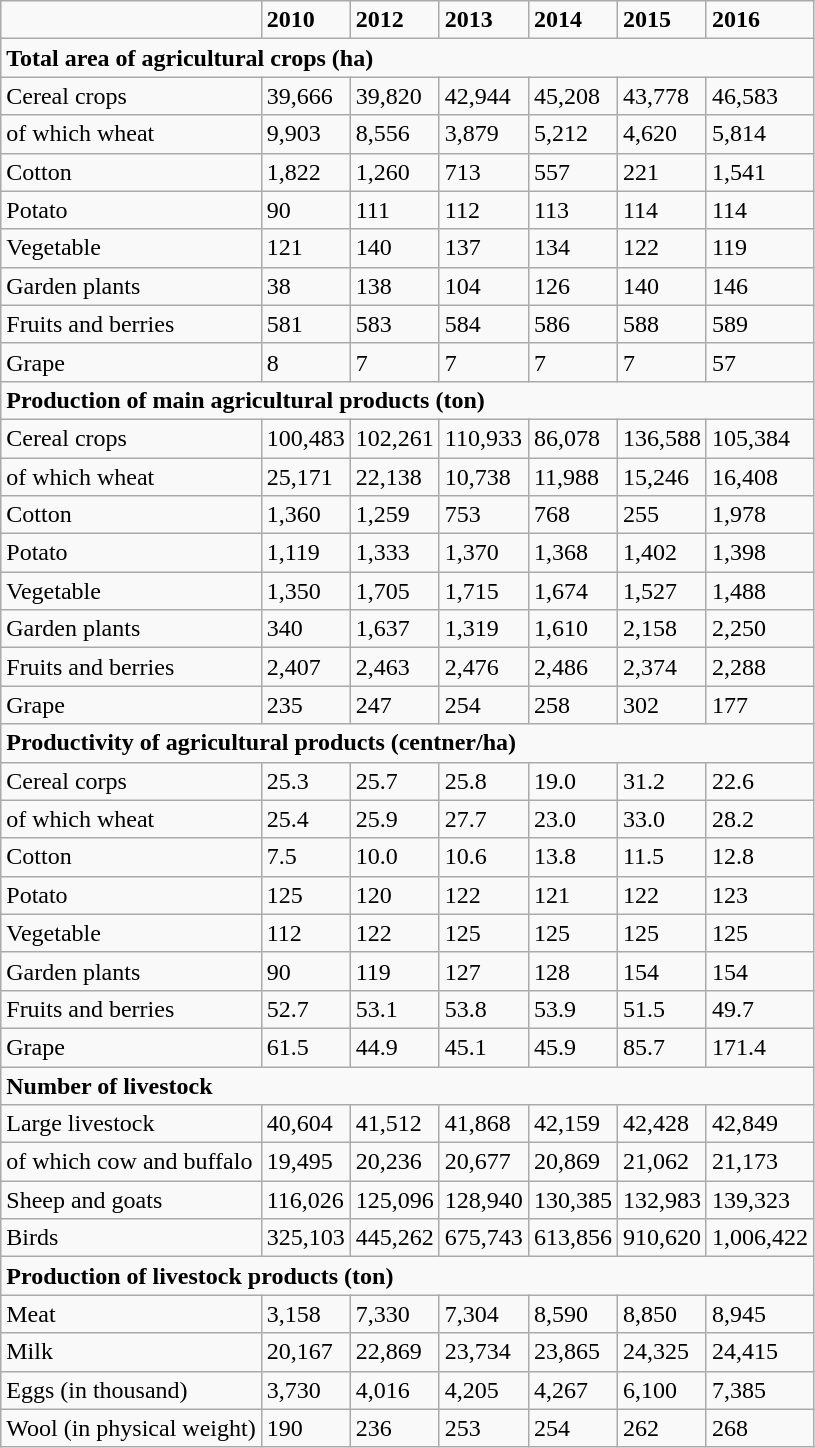<table class="wikitable">
<tr>
<td></td>
<td><strong>2010</strong></td>
<td><strong>2012</strong></td>
<td><strong>2013</strong></td>
<td><strong>2014</strong></td>
<td><strong>2015</strong></td>
<td><strong>2016</strong></td>
</tr>
<tr>
<td colspan="7"><strong>Total  area of agricultural crops (ha)</strong></td>
</tr>
<tr>
<td>Cereal crops</td>
<td>39,666</td>
<td>39,820</td>
<td>42,944</td>
<td>45,208</td>
<td>43,778</td>
<td>46,583</td>
</tr>
<tr>
<td>of which wheat</td>
<td>9,903</td>
<td>8,556</td>
<td>3,879</td>
<td>5,212</td>
<td>4,620</td>
<td>5,814</td>
</tr>
<tr>
<td>Cotton</td>
<td>1,822</td>
<td>1,260</td>
<td>713</td>
<td>557</td>
<td>221</td>
<td>1,541</td>
</tr>
<tr>
<td>Potato</td>
<td>90</td>
<td>111</td>
<td>112</td>
<td>113</td>
<td>114</td>
<td>114</td>
</tr>
<tr>
<td>Vegetable</td>
<td>121</td>
<td>140</td>
<td>137</td>
<td>134</td>
<td>122</td>
<td>119</td>
</tr>
<tr>
<td>Garden plants</td>
<td>38</td>
<td>138</td>
<td>104</td>
<td>126</td>
<td>140</td>
<td>146</td>
</tr>
<tr>
<td>Fruits and berries</td>
<td>581</td>
<td>583</td>
<td>584</td>
<td>586</td>
<td>588</td>
<td>589</td>
</tr>
<tr>
<td>Grape</td>
<td>8</td>
<td>7</td>
<td>7</td>
<td>7</td>
<td>7</td>
<td>57</td>
</tr>
<tr>
<td colspan="7"><strong>Production  of main agricultural products (ton)</strong></td>
</tr>
<tr>
<td>Cereal crops</td>
<td>100,483</td>
<td>102,261</td>
<td>110,933</td>
<td>86,078</td>
<td>136,588</td>
<td>105,384</td>
</tr>
<tr>
<td>of which wheat</td>
<td>25,171</td>
<td>22,138</td>
<td>10,738</td>
<td>11,988</td>
<td>15,246</td>
<td>16,408</td>
</tr>
<tr>
<td>Cotton</td>
<td>1,360</td>
<td>1,259</td>
<td>753</td>
<td>768</td>
<td>255</td>
<td>1,978</td>
</tr>
<tr>
<td>Potato</td>
<td>1,119</td>
<td>1,333</td>
<td>1,370</td>
<td>1,368</td>
<td>1,402</td>
<td>1,398</td>
</tr>
<tr>
<td>Vegetable</td>
<td>1,350</td>
<td>1,705</td>
<td>1,715</td>
<td>1,674</td>
<td>1,527</td>
<td>1,488</td>
</tr>
<tr>
<td>Garden plants</td>
<td>340</td>
<td>1,637</td>
<td>1,319</td>
<td>1,610</td>
<td>2,158</td>
<td>2,250</td>
</tr>
<tr>
<td>Fruits and berries</td>
<td>2,407</td>
<td>2,463</td>
<td>2,476</td>
<td>2,486</td>
<td>2,374</td>
<td>2,288</td>
</tr>
<tr>
<td>Grape</td>
<td>235</td>
<td>247</td>
<td>254</td>
<td>258</td>
<td>302</td>
<td>177</td>
</tr>
<tr>
<td colspan="7"><strong>Productivity  of agricultural products (centner/ha)</strong></td>
</tr>
<tr>
<td>Cereal corps</td>
<td>25.3</td>
<td>25.7</td>
<td>25.8</td>
<td>19.0</td>
<td>31.2</td>
<td>22.6</td>
</tr>
<tr>
<td>of which wheat</td>
<td>25.4</td>
<td>25.9</td>
<td>27.7</td>
<td>23.0</td>
<td>33.0</td>
<td>28.2</td>
</tr>
<tr>
<td>Cotton</td>
<td>7.5</td>
<td>10.0</td>
<td>10.6</td>
<td>13.8</td>
<td>11.5</td>
<td>12.8</td>
</tr>
<tr>
<td>Potato</td>
<td>125</td>
<td>120</td>
<td>122</td>
<td>121</td>
<td>122</td>
<td>123</td>
</tr>
<tr>
<td>Vegetable</td>
<td>112</td>
<td>122</td>
<td>125</td>
<td>125</td>
<td>125</td>
<td>125</td>
</tr>
<tr>
<td>Garden plants</td>
<td>90</td>
<td>119</td>
<td>127</td>
<td>128</td>
<td>154</td>
<td>154</td>
</tr>
<tr>
<td>Fruits and berries</td>
<td>52.7</td>
<td>53.1</td>
<td>53.8</td>
<td>53.9</td>
<td>51.5</td>
<td>49.7</td>
</tr>
<tr>
<td>Grape</td>
<td>61.5</td>
<td>44.9</td>
<td>45.1</td>
<td>45.9</td>
<td>85.7</td>
<td>171.4</td>
</tr>
<tr>
<td colspan="7"><strong>Number of livestock</strong></td>
</tr>
<tr>
<td>Large livestock</td>
<td>40,604</td>
<td>41,512</td>
<td>41,868</td>
<td>42,159</td>
<td>42,428</td>
<td>42,849</td>
</tr>
<tr>
<td>of which cow and buffalo</td>
<td>19,495</td>
<td>20,236</td>
<td>20,677</td>
<td>20,869</td>
<td>21,062</td>
<td>21,173</td>
</tr>
<tr>
<td>Sheep and goats</td>
<td>116,026</td>
<td>125,096</td>
<td>128,940</td>
<td>130,385</td>
<td>132,983</td>
<td>139,323</td>
</tr>
<tr>
<td>Birds</td>
<td>325,103</td>
<td>445,262</td>
<td>675,743</td>
<td>613,856</td>
<td>910,620</td>
<td>1,006,422</td>
</tr>
<tr>
<td colspan="7"><strong>Production of livestock products (ton)</strong></td>
</tr>
<tr>
<td>Meat</td>
<td>3,158</td>
<td>7,330</td>
<td>7,304</td>
<td>8,590</td>
<td>8,850</td>
<td>8,945</td>
</tr>
<tr>
<td>Milk</td>
<td>20,167</td>
<td>22,869</td>
<td>23,734</td>
<td>23,865</td>
<td>24,325</td>
<td>24,415</td>
</tr>
<tr>
<td>Eggs (in thousand)</td>
<td>3,730</td>
<td>4,016</td>
<td>4,205</td>
<td>4,267</td>
<td>6,100</td>
<td>7,385</td>
</tr>
<tr>
<td>Wool (in physical weight)</td>
<td>190</td>
<td>236</td>
<td>253</td>
<td>254</td>
<td>262</td>
<td>268</td>
</tr>
</table>
